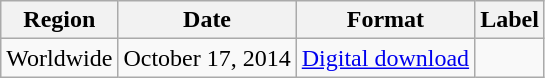<table class="wikitable">
<tr>
<th>Region</th>
<th>Date</th>
<th>Format</th>
<th>Label</th>
</tr>
<tr>
<td>Worldwide</td>
<td>October 17, 2014</td>
<td><a href='#'>Digital download</a></td>
<td></td>
</tr>
</table>
